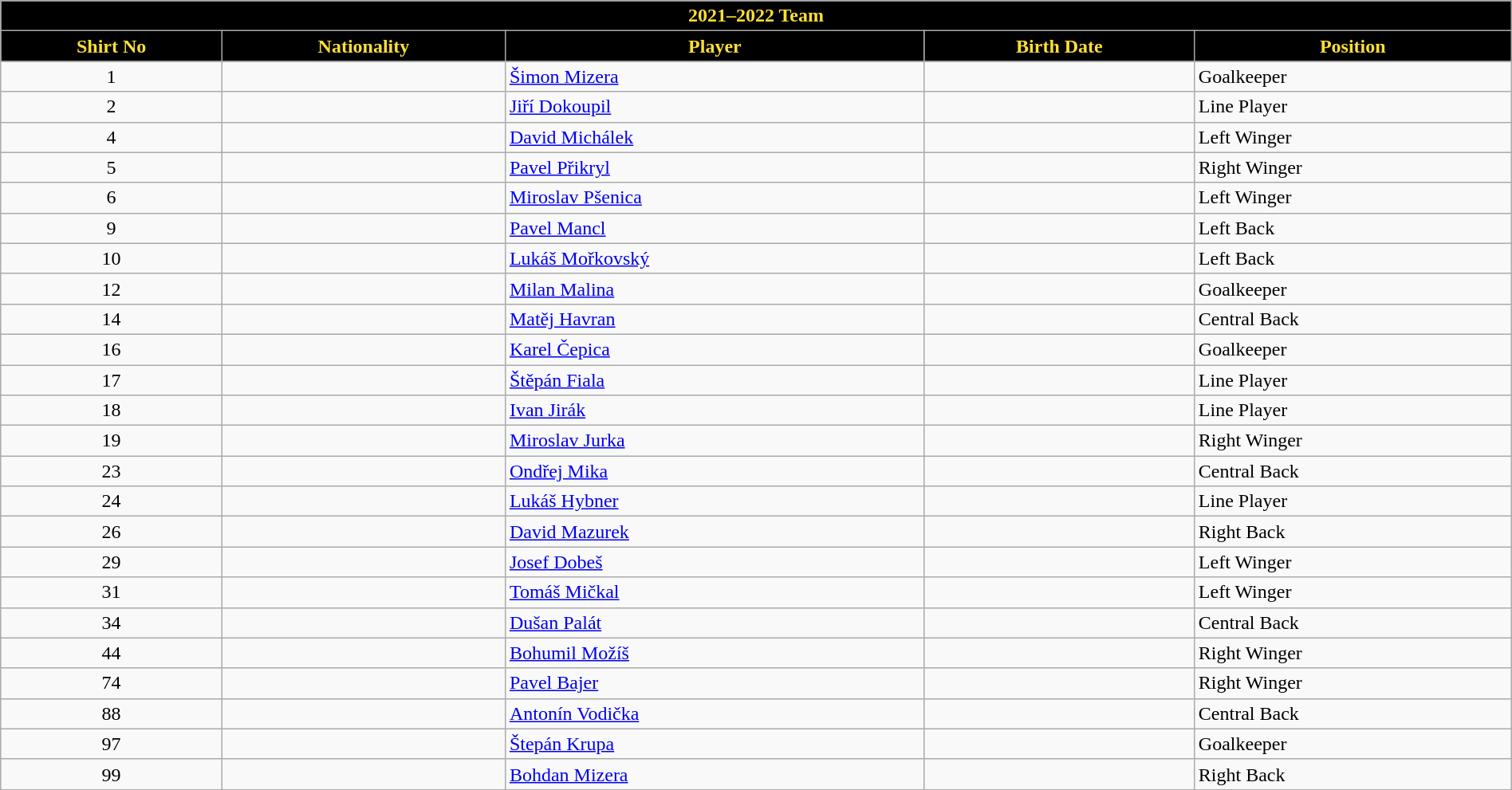<table class="wikitable collapsible collapsed" style="width:100%">
<tr>
<th colspan=5 style="background-color:#000000;color:#FFE033;text-align:center;"> <strong>2021–2022 Team</strong></th>
</tr>
<tr>
<th style="color:#FFE033; background:#000000">Shirt No</th>
<th style="color:#FFE033; background:#000000">Nationality</th>
<th style="color:#FFE033; background:#000000">Player</th>
<th style="color:#FFE033; background:#000000">Birth Date</th>
<th style="color:#FFE033; background:#000000">Position</th>
</tr>
<tr>
<td align=center>1</td>
<td></td>
<td><a href='#'>Šimon Mizera</a></td>
<td></td>
<td>Goalkeeper</td>
</tr>
<tr>
<td align=center>2</td>
<td></td>
<td><a href='#'>Jiří Dokoupil</a></td>
<td></td>
<td>Line Player</td>
</tr>
<tr>
<td align=center>4</td>
<td></td>
<td><a href='#'>David Michálek</a></td>
<td></td>
<td>Left Winger</td>
</tr>
<tr>
<td align=center>5</td>
<td></td>
<td><a href='#'>Pavel Přikryl</a></td>
<td></td>
<td>Right Winger</td>
</tr>
<tr>
<td align=center>6</td>
<td></td>
<td><a href='#'>Miroslav Pšenica</a></td>
<td></td>
<td>Left Winger</td>
</tr>
<tr>
<td align=center>9</td>
<td></td>
<td><a href='#'>Pavel Mancl</a></td>
<td></td>
<td>Left Back</td>
</tr>
<tr>
<td align=center>10</td>
<td></td>
<td><a href='#'>Lukáš Mořkovský</a></td>
<td></td>
<td>Left Back</td>
</tr>
<tr>
<td align=center>12</td>
<td></td>
<td><a href='#'>Milan Malina</a></td>
<td></td>
<td>Goalkeeper</td>
</tr>
<tr>
<td align=center>14</td>
<td></td>
<td><a href='#'>Matěj Havran</a></td>
<td></td>
<td>Central Back</td>
</tr>
<tr>
<td align=center>16</td>
<td></td>
<td><a href='#'>Karel Čepica</a></td>
<td></td>
<td>Goalkeeper</td>
</tr>
<tr>
<td align=center>17</td>
<td></td>
<td><a href='#'>Štěpán Fiala</a></td>
<td></td>
<td>Line Player</td>
</tr>
<tr>
<td align=center>18</td>
<td></td>
<td><a href='#'>Ivan Jirák</a></td>
<td></td>
<td>Line Player</td>
</tr>
<tr>
<td align=center>19</td>
<td></td>
<td><a href='#'>Miroslav Jurka</a></td>
<td></td>
<td>Right Winger</td>
</tr>
<tr>
<td align=center>23</td>
<td></td>
<td><a href='#'>Ondřej Mika</a></td>
<td></td>
<td>Central Back</td>
</tr>
<tr>
<td align=center>24</td>
<td></td>
<td><a href='#'>Lukáš Hybner</a></td>
<td></td>
<td>Line Player</td>
</tr>
<tr>
<td align=center>26</td>
<td></td>
<td><a href='#'>David Mazurek</a></td>
<td></td>
<td>Right Back</td>
</tr>
<tr>
<td align=center>29</td>
<td></td>
<td><a href='#'>Josef Dobeš</a></td>
<td></td>
<td>Left Winger</td>
</tr>
<tr>
<td align=center>31</td>
<td></td>
<td><a href='#'>Tomáš Mičkal</a></td>
<td></td>
<td>Left Winger</td>
</tr>
<tr>
<td align=center>34</td>
<td></td>
<td><a href='#'>Dušan Palát</a></td>
<td></td>
<td>Central Back</td>
</tr>
<tr>
<td align=center>44</td>
<td></td>
<td><a href='#'>Bohumil Možíš</a></td>
<td></td>
<td>Right Winger</td>
</tr>
<tr>
<td align=center>74</td>
<td></td>
<td><a href='#'>Pavel Bajer</a></td>
<td></td>
<td>Right Winger</td>
</tr>
<tr>
<td align=center>88</td>
<td></td>
<td><a href='#'>Antonín Vodička</a></td>
<td></td>
<td>Central Back</td>
</tr>
<tr>
<td align=center>97</td>
<td></td>
<td><a href='#'>Štepán Krupa</a></td>
<td></td>
<td>Goalkeeper</td>
</tr>
<tr>
<td align=center>99</td>
<td></td>
<td><a href='#'>Bohdan Mizera</a></td>
<td></td>
<td>Right Back</td>
</tr>
</table>
